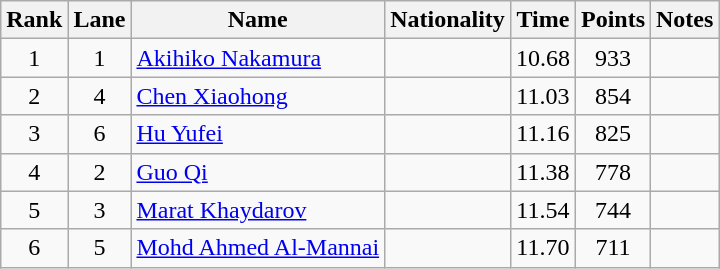<table class="wikitable sortable" style="text-align:center">
<tr>
<th>Rank</th>
<th>Lane</th>
<th>Name</th>
<th>Nationality</th>
<th>Time</th>
<th>Points</th>
<th>Notes</th>
</tr>
<tr>
<td>1</td>
<td>1</td>
<td align="left"><a href='#'>Akihiko Nakamura</a></td>
<td align=left></td>
<td>10.68</td>
<td>933</td>
<td></td>
</tr>
<tr>
<td>2</td>
<td>4</td>
<td align="left"><a href='#'>Chen Xiaohong</a></td>
<td align=left></td>
<td>11.03</td>
<td>854</td>
<td></td>
</tr>
<tr>
<td>3</td>
<td>6</td>
<td align="left"><a href='#'>Hu Yufei</a></td>
<td align=left></td>
<td>11.16</td>
<td>825</td>
<td></td>
</tr>
<tr>
<td>4</td>
<td>2</td>
<td align="left"><a href='#'>Guo Qi</a></td>
<td align=left></td>
<td>11.38</td>
<td>778</td>
<td></td>
</tr>
<tr>
<td>5</td>
<td>3</td>
<td align="left"><a href='#'>Marat Khaydarov</a></td>
<td align=left></td>
<td>11.54</td>
<td>744</td>
<td></td>
</tr>
<tr>
<td>6</td>
<td>5</td>
<td align="left"><a href='#'>Mohd Ahmed Al-Mannai</a></td>
<td align=left></td>
<td>11.70</td>
<td>711</td>
<td></td>
</tr>
</table>
